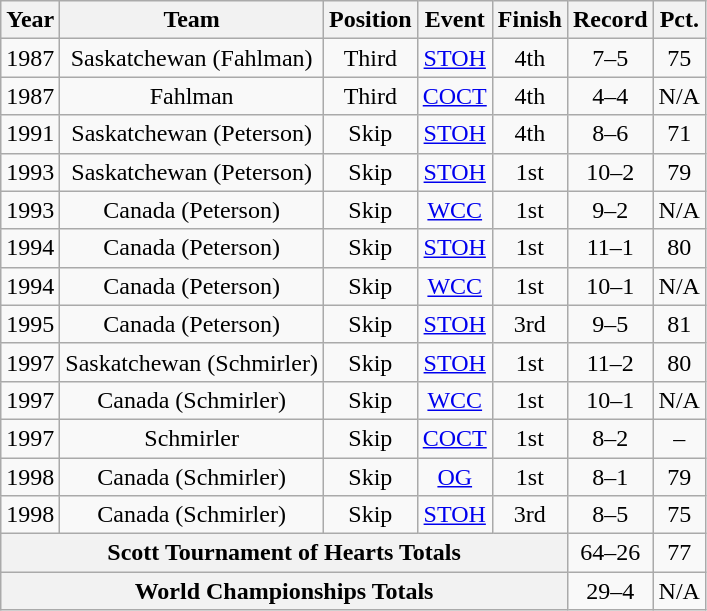<table class="wikitable" style="text-align: center;">
<tr>
<th scope="col">Year</th>
<th scope="col">Team</th>
<th scope="col">Position</th>
<th scope="col">Event</th>
<th scope="col">Finish</th>
<th scope="col">Record</th>
<th scope="col">Pct.</th>
</tr>
<tr>
<td>1987</td>
<td>Saskatchewan (Fahlman)</td>
<td>Third</td>
<td><a href='#'>STOH</a></td>
<td>4th</td>
<td>7–5</td>
<td>75</td>
</tr>
<tr>
<td>1987</td>
<td>Fahlman</td>
<td>Third</td>
<td><a href='#'>COCT</a></td>
<td>4th</td>
<td>4–4</td>
<td>N/A</td>
</tr>
<tr>
<td>1991</td>
<td>Saskatchewan (Peterson)</td>
<td>Skip</td>
<td><a href='#'>STOH</a></td>
<td>4th</td>
<td>8–6</td>
<td>71</td>
</tr>
<tr>
<td>1993</td>
<td>Saskatchewan (Peterson)</td>
<td>Skip</td>
<td><a href='#'>STOH</a></td>
<td>1st</td>
<td>10–2</td>
<td>79</td>
</tr>
<tr>
<td>1993</td>
<td>Canada (Peterson)</td>
<td>Skip</td>
<td><a href='#'>WCC</a></td>
<td>1st</td>
<td>9–2</td>
<td>N/A</td>
</tr>
<tr>
<td>1994</td>
<td>Canada (Peterson)</td>
<td>Skip</td>
<td><a href='#'>STOH</a></td>
<td>1st</td>
<td>11–1</td>
<td>80</td>
</tr>
<tr>
<td>1994</td>
<td>Canada (Peterson)</td>
<td>Skip</td>
<td><a href='#'>WCC</a></td>
<td>1st</td>
<td>10–1</td>
<td>N/A</td>
</tr>
<tr>
<td>1995</td>
<td>Canada (Peterson)</td>
<td>Skip</td>
<td><a href='#'>STOH</a></td>
<td>3rd</td>
<td>9–5</td>
<td>81</td>
</tr>
<tr>
<td>1997</td>
<td>Saskatchewan (Schmirler)</td>
<td>Skip</td>
<td><a href='#'>STOH</a></td>
<td>1st</td>
<td>11–2</td>
<td>80</td>
</tr>
<tr>
<td>1997</td>
<td>Canada (Schmirler)</td>
<td>Skip</td>
<td><a href='#'>WCC</a></td>
<td>1st</td>
<td>10–1</td>
<td>N/A</td>
</tr>
<tr>
<td>1997</td>
<td>Schmirler</td>
<td>Skip</td>
<td><a href='#'>COCT</a></td>
<td>1st</td>
<td>8–2</td>
<td>–</td>
</tr>
<tr>
<td>1998</td>
<td>Canada (Schmirler)</td>
<td>Skip</td>
<td><a href='#'>OG</a></td>
<td>1st</td>
<td>8–1</td>
<td>79</td>
</tr>
<tr>
<td>1998</td>
<td>Canada (Schmirler)</td>
<td>Skip</td>
<td><a href='#'>STOH</a></td>
<td>3rd</td>
<td>8–5</td>
<td>75</td>
</tr>
<tr>
<th scope="row" colspan="5">Scott Tournament of Hearts Totals</th>
<td>64–26</td>
<td>77</td>
</tr>
<tr>
<th scope="row" colspan="5">World Championships Totals</th>
<td>29–4</td>
<td>N/A</td>
</tr>
</table>
